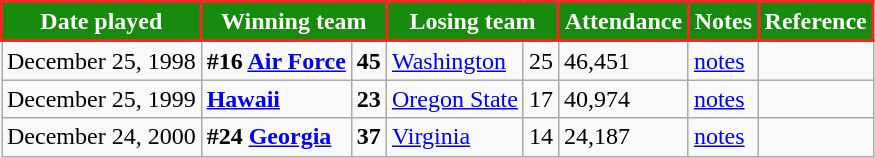<table class="wikitable">
<tr style="background:#efefef;">
<th style="background:#188A0E; color:#FFFFFF; border: 2px solid #F82627;">Date played</th>
<th style="background:#188A0E; color:#FFFFFF; border: 2px solid #F82627;" colspan="2">Winning team</th>
<th style="background:#188A0E; color:#FFFFFF; border: 2px solid #F82627;" colspan="2">Losing team</th>
<th style="background:#188A0E; color:#FFFFFF; border: 2px solid #F82627;">Attendance</th>
<th style="background:#188A0E; color:#FFFFFF; border: 2px solid #F82627;">Notes</th>
<th style="background:#188A0E; color:#FFFFFF; border: 2px solid #F82627;">Reference</th>
</tr>
<tr>
<td>December 25, 1998</td>
<td><strong>#16 <a href='#'>Air Force</a></strong></td>
<td><strong>45</strong></td>
<td><a href='#'>Washington</a></td>
<td>25</td>
<td>46,451</td>
<td><a href='#'>notes</a></td>
<td></td>
</tr>
<tr>
<td>December 25, 1999</td>
<td><strong><a href='#'>Hawaii</a></strong></td>
<td><strong>23</strong></td>
<td><a href='#'>Oregon State</a></td>
<td>17</td>
<td>40,974</td>
<td><a href='#'>notes</a></td>
<td></td>
</tr>
<tr>
<td>December 24, 2000</td>
<td><strong>#24 <a href='#'>Georgia</a></strong></td>
<td><strong>37</strong></td>
<td><a href='#'>Virginia</a></td>
<td>14</td>
<td>24,187</td>
<td><a href='#'>notes</a></td>
<td></td>
</tr>
</table>
